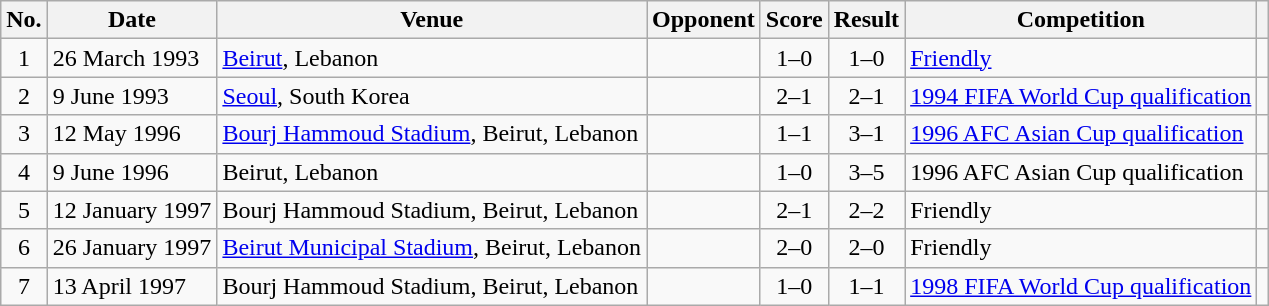<table class="wikitable sortable">
<tr>
<th scope=col>No.</th>
<th scope=col>Date</th>
<th scope=col>Venue</th>
<th scope=col>Opponent</th>
<th scope=col>Score</th>
<th scope=col>Result</th>
<th scope=col>Competition</th>
<th scope=col class="unsortable"></th>
</tr>
<tr>
<td align="center">1</td>
<td>26 March 1993</td>
<td><a href='#'>Beirut</a>, Lebanon</td>
<td></td>
<td align="center">1–0</td>
<td align="center">1–0</td>
<td><a href='#'>Friendly</a></td>
<td></td>
</tr>
<tr>
<td align="center">2</td>
<td>9 June 1993</td>
<td><a href='#'>Seoul</a>, South Korea</td>
<td></td>
<td align="center">2–1</td>
<td align="center">2–1</td>
<td><a href='#'>1994 FIFA World Cup qualification</a></td>
<td></td>
</tr>
<tr>
<td align="center">3</td>
<td>12 May 1996</td>
<td><a href='#'>Bourj Hammoud Stadium</a>, Beirut, Lebanon</td>
<td></td>
<td align="center">1–1</td>
<td align="center">3–1</td>
<td><a href='#'>1996 AFC Asian Cup qualification</a></td>
<td></td>
</tr>
<tr>
<td align="center">4</td>
<td>9 June 1996</td>
<td>Beirut, Lebanon</td>
<td></td>
<td align="center">1–0</td>
<td align="center">3–5</td>
<td>1996 AFC Asian Cup qualification</td>
<td></td>
</tr>
<tr>
<td align="center">5</td>
<td>12 January 1997</td>
<td>Bourj Hammoud Stadium, Beirut, Lebanon</td>
<td></td>
<td align="center">2–1</td>
<td style="text-align:center">2–2</td>
<td>Friendly</td>
<td></td>
</tr>
<tr>
<td align="center">6</td>
<td>26 January 1997</td>
<td><a href='#'>Beirut Municipal Stadium</a>, Beirut, Lebanon</td>
<td></td>
<td align="center">2–0</td>
<td align="center">2–0</td>
<td>Friendly</td>
<td></td>
</tr>
<tr>
<td align="center">7</td>
<td>13 April 1997</td>
<td>Bourj Hammoud Stadium, Beirut, Lebanon</td>
<td></td>
<td align="center">1–0</td>
<td align="center">1–1</td>
<td><a href='#'>1998 FIFA World Cup qualification</a></td>
<td></td>
</tr>
</table>
